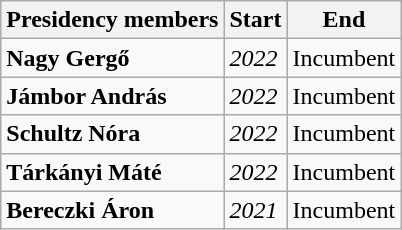<table class="wikitable">
<tr>
<th>Presidency members</th>
<th>Start</th>
<th>End</th>
</tr>
<tr>
<td><strong>Nagy Gergő</strong></td>
<td><em>2022</em></td>
<td>Incumbent</td>
</tr>
<tr>
<td><strong>Jámbor András</strong></td>
<td><em>2022</em></td>
<td>Incumbent</td>
</tr>
<tr>
<td><strong>Schultz Nóra</strong></td>
<td><em>2022</em></td>
<td>Incumbent</td>
</tr>
<tr>
<td><strong>Tárkányi Máté</strong></td>
<td><em>2022</em></td>
<td>Incumbent</td>
</tr>
<tr>
<td><strong>Bereczki Áron</strong></td>
<td><em>2021</em></td>
<td>Incumbent</td>
</tr>
</table>
